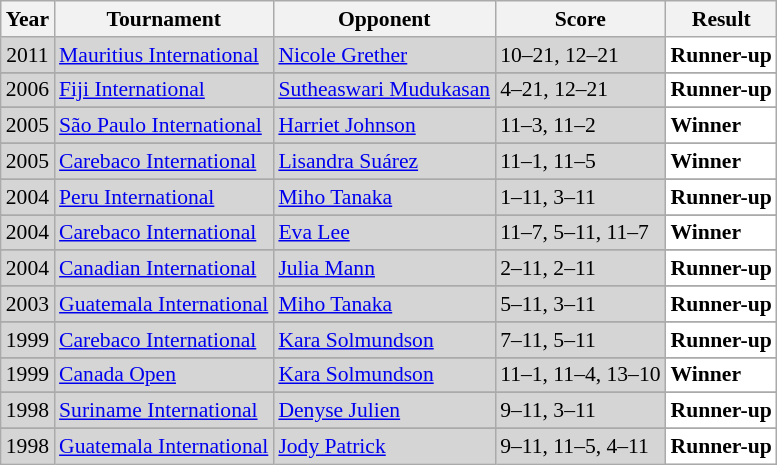<table class="sortable wikitable" style="font-size: 90%;">
<tr>
<th>Year</th>
<th>Tournament</th>
<th>Opponent</th>
<th>Score</th>
<th>Result</th>
</tr>
<tr style="background:#D5D5D5">
<td align="center">2011</td>
<td align="left"><a href='#'>Mauritius International</a></td>
<td align="left"> <a href='#'>Nicole Grether</a></td>
<td align="left">10–21, 12–21</td>
<td style="text-align:left; background:white"> <strong>Runner-up</strong></td>
</tr>
<tr>
</tr>
<tr style="background:#D5D5D5">
<td align="center">2006</td>
<td align="left"><a href='#'>Fiji International</a></td>
<td align="left"> <a href='#'>Sutheaswari Mudukasan</a></td>
<td align="left">4–21, 12–21</td>
<td style="text-align:left; background:white"> <strong>Runner-up</strong></td>
</tr>
<tr>
</tr>
<tr style="background:#D5D5D5">
<td align="center">2005</td>
<td align="left"><a href='#'>São Paulo International</a></td>
<td align="left"> <a href='#'>Harriet Johnson</a></td>
<td align="left">11–3, 11–2</td>
<td style="text-align:left; background:white"> <strong>Winner</strong></td>
</tr>
<tr>
</tr>
<tr style="background:#D5D5D5">
<td align="center">2005</td>
<td align="left"><a href='#'>Carebaco International</a></td>
<td align="left"> <a href='#'>Lisandra Suárez</a></td>
<td align="left">11–1, 11–5</td>
<td style="text-align:left; background:white"> <strong>Winner</strong></td>
</tr>
<tr>
</tr>
<tr style="background:#D5D5D5">
<td align="center">2004</td>
<td align="left"><a href='#'>Peru International</a></td>
<td align="left"> <a href='#'>Miho Tanaka</a></td>
<td align="left">1–11, 3–11</td>
<td style="text-align:left; background:white"> <strong>Runner-up</strong></td>
</tr>
<tr>
</tr>
<tr style="background:#D5D5D5">
<td align="center">2004</td>
<td align="left"><a href='#'>Carebaco International</a></td>
<td align="left"> <a href='#'>Eva Lee</a></td>
<td align="left">11–7, 5–11, 11–7</td>
<td style="text-align:left; background:white"> <strong>Winner</strong></td>
</tr>
<tr>
</tr>
<tr style="background:#D5D5D5">
<td align="center">2004</td>
<td align="left"><a href='#'>Canadian International</a></td>
<td align="left"> <a href='#'>Julia Mann</a></td>
<td align="left">2–11, 2–11</td>
<td style="text-align:left; background:white"> <strong>Runner-up</strong></td>
</tr>
<tr>
</tr>
<tr style="background:#D5D5D5">
<td align="center">2003</td>
<td align="left"><a href='#'>Guatemala International</a></td>
<td align="left"> <a href='#'>Miho Tanaka</a></td>
<td align="left">5–11, 3–11</td>
<td style="text-align:left; background:white"> <strong>Runner-up</strong></td>
</tr>
<tr>
</tr>
<tr style="background:#D5D5D5">
<td align="center">1999</td>
<td align="left"><a href='#'>Carebaco International</a></td>
<td align="left"> <a href='#'>Kara Solmundson</a></td>
<td align="left">7–11, 5–11</td>
<td style="text-align:left; background:white"> <strong>Runner-up</strong></td>
</tr>
<tr>
</tr>
<tr style="background:#D5D5D5">
<td align="center">1999</td>
<td align="left"><a href='#'>Canada Open</a></td>
<td align="left"> <a href='#'>Kara Solmundson</a></td>
<td align="left">11–1, 11–4, 13–10</td>
<td style="text-align:left; background:white"> <strong>Winner</strong></td>
</tr>
<tr>
</tr>
<tr style="background:#D5D5D5">
<td align="center">1998</td>
<td align="left"><a href='#'>Suriname International</a></td>
<td align="left"> <a href='#'>Denyse Julien</a></td>
<td align="left">9–11, 3–11</td>
<td style="text-align:left; background:white"> <strong>Runner-up</strong></td>
</tr>
<tr>
</tr>
<tr style="background:#D5D5D5">
<td align="center">1998</td>
<td align="left"><a href='#'>Guatemala International</a></td>
<td align="left"> <a href='#'>Jody Patrick</a></td>
<td align="left">9–11, 11–5, 4–11</td>
<td style="text-align:left; background:white"> <strong>Runner-up</strong></td>
</tr>
</table>
